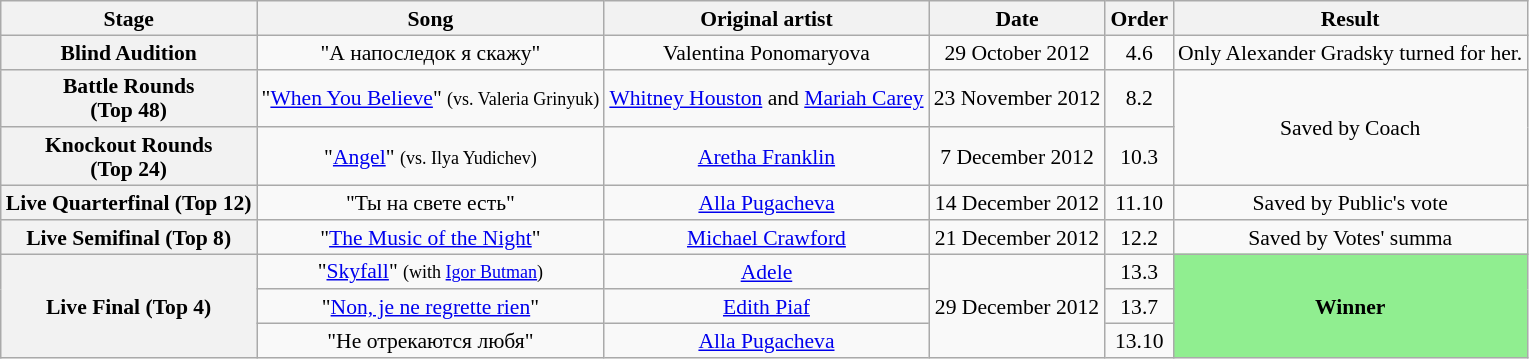<table class="wikitable" style="text-align:center; font-size:90%; line-height:16px;">
<tr>
<th scope="col">Stage</th>
<th scope="col">Song</th>
<th scope="col">Original artist</th>
<th scope="col">Date</th>
<th scope="col">Order</th>
<th scope="col">Result</th>
</tr>
<tr>
<th scope="row">Blind Audition</th>
<td>"А напоследок я скажу"</td>
<td>Valentina Ponomaryova</td>
<td>29 October  2012</td>
<td>4.6</td>
<td>Only Alexander Gradsky turned for her.</td>
</tr>
<tr>
<th scope="row">Battle Rounds<br>(Top 48)</th>
<td>"<a href='#'>When You Believe</a>" <small>(vs. Valeria Grinyuk)</small></td>
<td><a href='#'>Whitney Houston</a> and <a href='#'>Mariah Carey</a></td>
<td>23 November 2012</td>
<td>8.2</td>
<td rowspan=2>Saved by Coach</td>
</tr>
<tr>
<th scope="row">Knockout Rounds<br>(Top 24)</th>
<td>"<a href='#'>Angel</a>"  <small>(vs. Ilya Yudichev)</small></td>
<td><a href='#'>Aretha Franklin</a></td>
<td>7 December 2012</td>
<td>10.3</td>
</tr>
<tr>
<th scope="row">Live Quarterfinal (Top 12)</th>
<td>"Ты на свете есть"</td>
<td><a href='#'>Alla Pugacheva</a></td>
<td>14 December 2012</td>
<td>11.10</td>
<td>Saved by Public's vote</td>
</tr>
<tr>
<th scope="row">Live Semifinal (Top 8)</th>
<td>"<a href='#'>The Music of the Night</a>"</td>
<td><a href='#'>Michael Crawford</a></td>
<td>21 December 2012</td>
<td>12.2</td>
<td>Saved by Votes' summa</td>
</tr>
<tr>
<th scope="row" rowspan="3">Live Final (Top 4)</th>
<td>"<a href='#'>Skyfall</a>" <small>(with <a href='#'>Igor Butman</a>)</small></td>
<td><a href='#'>Adele</a></td>
<td rowspan="3">29 December 2012</td>
<td>13.3</td>
<td style="background:lightgreen;"  rowspan="3"><strong>Winner</strong></td>
</tr>
<tr>
<td>"<a href='#'>Non, je ne regrette rien</a>"</td>
<td><a href='#'>Edith Piaf</a></td>
<td>13.7</td>
</tr>
<tr>
<td>"Не отрекаются любя"</td>
<td><a href='#'>Alla Pugacheva</a></td>
<td>13.10</td>
</tr>
</table>
